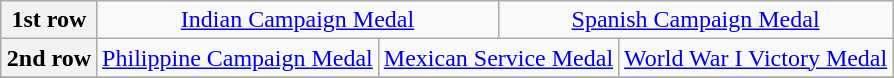<table class="wikitable" style="margin:1em auto; text-align:center;">
<tr>
<th>1st row</th>
<td colspan="4"><a href='#'>Indian Campaign Medal</a></td>
<td colspan="4"><a href='#'>Spanish Campaign Medal</a></td>
</tr>
<tr>
<th>2nd row</th>
<td colspan="3"><a href='#'>Philippine Campaign Medal</a></td>
<td colspan="3"><a href='#'>Mexican Service Medal</a></td>
<td colspan="3"><a href='#'>World War I Victory Medal</a></td>
</tr>
<tr>
</tr>
</table>
